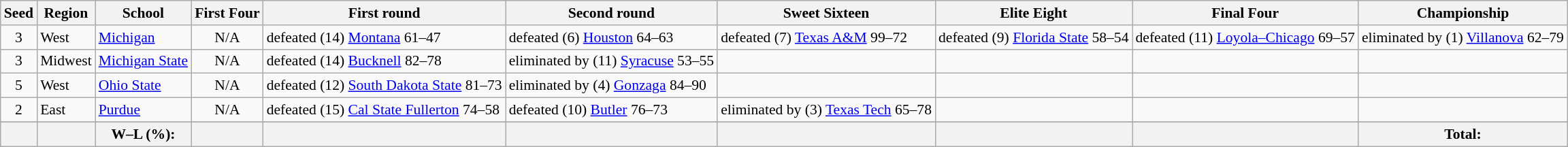<table class="sortable wikitable" style="white-space:nowrap; font-size:90%">
<tr>
<th>Seed</th>
<th>Region</th>
<th>School</th>
<th>First Four</th>
<th>First round</th>
<th>Second round</th>
<th>Sweet Sixteen</th>
<th>Elite Eight</th>
<th>Final Four</th>
<th>Championship</th>
</tr>
<tr>
<td align=center>3</td>
<td>West</td>
<td><a href='#'>Michigan</a></td>
<td align=center>N/A</td>
<td>defeated (14) <a href='#'>Montana</a> 61–47</td>
<td>defeated (6) <a href='#'>Houston</a> 64–63</td>
<td>defeated (7) <a href='#'>Texas A&M</a> 99–72</td>
<td>defeated (9) <a href='#'>Florida State</a> 58–54</td>
<td>defeated (11) <a href='#'>Loyola–Chicago</a> 69–57</td>
<td>eliminated by (1) <a href='#'>Villanova</a> 62–79</td>
</tr>
<tr>
<td align=center>3</td>
<td>Midwest</td>
<td><a href='#'>Michigan State</a></td>
<td align=center>N/A</td>
<td>defeated (14) <a href='#'>Bucknell</a> 82–78</td>
<td>eliminated by (11) <a href='#'>Syracuse</a> 53–55</td>
<td></td>
<td></td>
<td></td>
<td></td>
</tr>
<tr>
<td align=center>5</td>
<td>West</td>
<td><a href='#'>Ohio State</a></td>
<td align=center>N/A</td>
<td>defeated (12) <a href='#'>South Dakota State</a> 81–73</td>
<td>eliminated by (4) <a href='#'>Gonzaga</a> 84–90</td>
<td></td>
<td></td>
<td></td>
<td></td>
</tr>
<tr>
<td align=center>2</td>
<td>East</td>
<td><a href='#'>Purdue</a></td>
<td align=center>N/A</td>
<td>defeated (15) <a href='#'>Cal State Fullerton</a> 74–58</td>
<td>defeated (10) <a href='#'>Butler</a> 76–73</td>
<td>eliminated by (3) <a href='#'>Texas Tech</a> 65–78</td>
<td></td>
<td></td>
<td></td>
</tr>
<tr>
</tr>
<tr>
<th></th>
<th></th>
<th>W–L (%):</th>
<th></th>
<th></th>
<th></th>
<th></th>
<th></th>
<th></th>
<th> Total: </th>
</tr>
</table>
